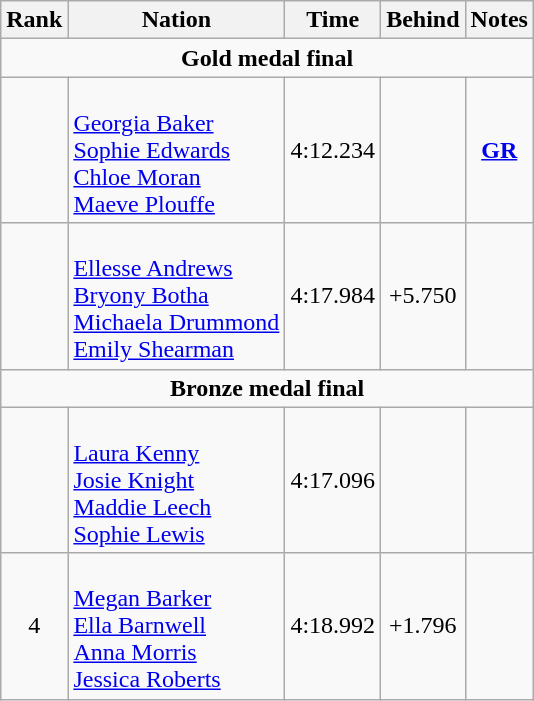<table class="wikitable" style="text-align:center">
<tr>
<th>Rank</th>
<th>Nation</th>
<th>Time</th>
<th>Behind</th>
<th>Notes</th>
</tr>
<tr>
<td colspan=5><strong>Gold medal final</strong></td>
</tr>
<tr>
<td></td>
<td align=left><br><a href='#'>Georgia Baker</a><br><a href='#'>Sophie Edwards</a><br><a href='#'>Chloe Moran</a><br><a href='#'>Maeve Plouffe</a></td>
<td>4:12.234</td>
<td></td>
<td><strong><a href='#'>GR</a></strong></td>
</tr>
<tr>
<td></td>
<td align=left><br><a href='#'>Ellesse Andrews</a><br><a href='#'>Bryony Botha</a><br><a href='#'>Michaela Drummond</a><br><a href='#'>Emily Shearman</a></td>
<td>4:17.984</td>
<td>+5.750</td>
<td></td>
</tr>
<tr>
<td colspan=5><strong>Bronze medal final</strong></td>
</tr>
<tr>
<td></td>
<td align=left><br><a href='#'>Laura Kenny</a><br><a href='#'>Josie Knight</a><br><a href='#'>Maddie Leech</a><br><a href='#'>Sophie Lewis</a></td>
<td>4:17.096</td>
<td></td>
<td></td>
</tr>
<tr>
<td>4</td>
<td align=left><br><a href='#'>Megan Barker</a><br><a href='#'>Ella Barnwell</a><br><a href='#'>Anna Morris</a><br><a href='#'>Jessica Roberts</a></td>
<td>4:18.992</td>
<td>+1.796</td>
<td></td>
</tr>
</table>
